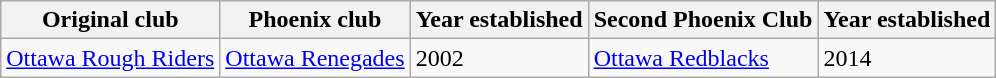<table class="wikitable">
<tr>
<th>Original club</th>
<th>Phoenix club</th>
<th>Year established</th>
<th>Second Phoenix Club</th>
<th>Year established</th>
</tr>
<tr>
<td><a href='#'>Ottawa Rough Riders</a></td>
<td><a href='#'>Ottawa Renegades</a></td>
<td>2002</td>
<td><a href='#'>Ottawa Redblacks</a></td>
<td>2014</td>
</tr>
</table>
